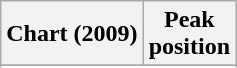<table class="wikitable sortable plainrowheaders" style="text-align:center">
<tr>
<th scope="col">Chart (2009)</th>
<th scope="col">Peak<br> position</th>
</tr>
<tr>
</tr>
<tr>
</tr>
</table>
